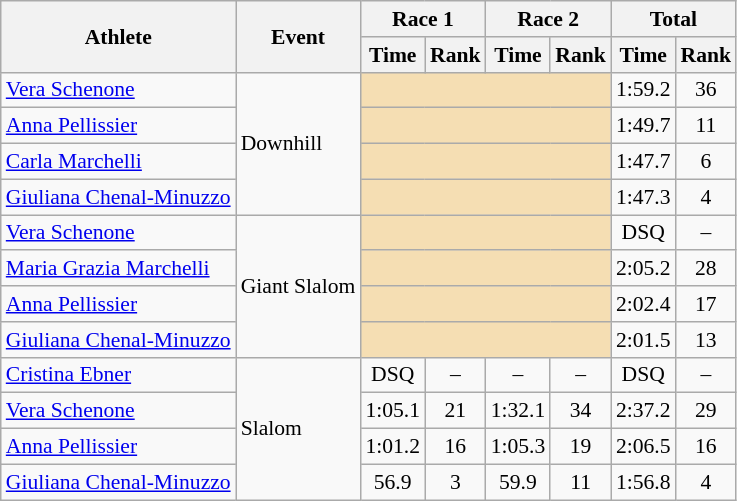<table class="wikitable" style="font-size:90%">
<tr>
<th rowspan="2">Athlete</th>
<th rowspan="2">Event</th>
<th colspan="2">Race 1</th>
<th colspan="2">Race 2</th>
<th colspan="2">Total</th>
</tr>
<tr>
<th>Time</th>
<th>Rank</th>
<th>Time</th>
<th>Rank</th>
<th>Time</th>
<th>Rank</th>
</tr>
<tr>
<td><a href='#'>Vera Schenone</a></td>
<td rowspan="4">Downhill</td>
<td colspan="4" bgcolor="wheat"></td>
<td align="center">1:59.2</td>
<td align="center">36</td>
</tr>
<tr>
<td><a href='#'>Anna Pellissier</a></td>
<td colspan="4" bgcolor="wheat"></td>
<td align="center">1:49.7</td>
<td align="center">11</td>
</tr>
<tr>
<td><a href='#'>Carla Marchelli</a></td>
<td colspan="4" bgcolor="wheat"></td>
<td align="center">1:47.7</td>
<td align="center">6</td>
</tr>
<tr>
<td><a href='#'>Giuliana Chenal-Minuzzo</a></td>
<td colspan="4" bgcolor="wheat"></td>
<td align="center">1:47.3</td>
<td align="center">4</td>
</tr>
<tr>
<td><a href='#'>Vera Schenone</a></td>
<td rowspan="4">Giant Slalom</td>
<td colspan="4" bgcolor="wheat"></td>
<td align="center">DSQ</td>
<td align="center">–</td>
</tr>
<tr>
<td><a href='#'>Maria Grazia Marchelli</a></td>
<td colspan="4" bgcolor="wheat"></td>
<td align="center">2:05.2</td>
<td align="center">28</td>
</tr>
<tr>
<td><a href='#'>Anna Pellissier</a></td>
<td colspan="4" bgcolor="wheat"></td>
<td align="center">2:02.4</td>
<td align="center">17</td>
</tr>
<tr>
<td><a href='#'>Giuliana Chenal-Minuzzo</a></td>
<td colspan="4" bgcolor="wheat"></td>
<td align="center">2:01.5</td>
<td align="center">13</td>
</tr>
<tr>
<td><a href='#'>Cristina Ebner</a></td>
<td rowspan="4">Slalom</td>
<td align="center">DSQ</td>
<td align="center">–</td>
<td align="center">–</td>
<td align="center">–</td>
<td align="center">DSQ</td>
<td align="center">–</td>
</tr>
<tr>
<td><a href='#'>Vera Schenone</a></td>
<td align="center">1:05.1</td>
<td align="center">21</td>
<td align="center">1:32.1</td>
<td align="center">34</td>
<td align="center">2:37.2</td>
<td align="center">29</td>
</tr>
<tr>
<td><a href='#'>Anna Pellissier</a></td>
<td align="center">1:01.2</td>
<td align="center">16</td>
<td align="center">1:05.3</td>
<td align="center">19</td>
<td align="center">2:06.5</td>
<td align="center">16</td>
</tr>
<tr>
<td><a href='#'>Giuliana Chenal-Minuzzo</a></td>
<td align="center">56.9</td>
<td align="center">3</td>
<td align="center">59.9</td>
<td align="center">11</td>
<td align="center">1:56.8</td>
<td align="center">4</td>
</tr>
</table>
